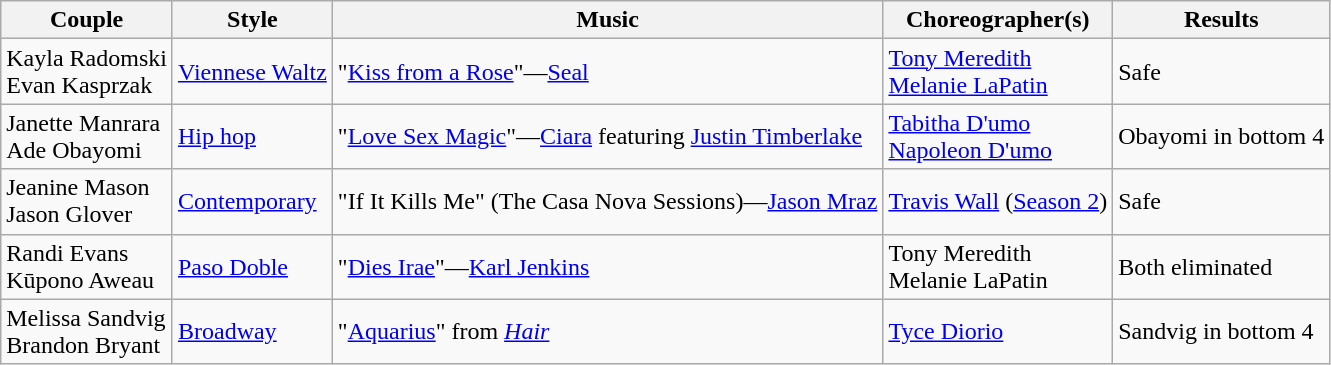<table class="wikitable">
<tr>
<th>Couple</th>
<th>Style</th>
<th>Music</th>
<th>Choreographer(s)</th>
<th>Results</th>
</tr>
<tr>
<td>Kayla Radomski<br>Evan Kasprzak</td>
<td><a href='#'>Viennese Waltz</a></td>
<td>"<a href='#'>Kiss from a Rose</a>"—<a href='#'>Seal</a></td>
<td><a href='#'>Tony Meredith</a><br><a href='#'>Melanie LaPatin</a></td>
<td>Safe</td>
</tr>
<tr>
<td>Janette Manrara<br>Ade Obayomi</td>
<td><a href='#'>Hip hop</a></td>
<td>"<a href='#'>Love Sex Magic</a>"—<a href='#'>Ciara</a> featuring <a href='#'>Justin Timberlake</a></td>
<td><a href='#'>Tabitha D'umo</a><br><a href='#'>Napoleon D'umo</a></td>
<td>Obayomi in bottom 4</td>
</tr>
<tr>
<td>Jeanine Mason<br>Jason Glover</td>
<td><a href='#'>Contemporary</a></td>
<td>"If It Kills Me" (The Casa Nova Sessions)—<a href='#'>Jason Mraz</a></td>
<td><a href='#'>Travis Wall</a> (<a href='#'>Season 2</a>)</td>
<td>Safe</td>
</tr>
<tr>
<td>Randi Evans<br>Kūpono Aweau</td>
<td><a href='#'>Paso Doble</a></td>
<td>"<a href='#'>Dies Irae</a>"—<a href='#'>Karl Jenkins</a></td>
<td>Tony Meredith<br>Melanie LaPatin</td>
<td>Both eliminated</td>
</tr>
<tr>
<td>Melissa Sandvig<br>Brandon Bryant</td>
<td><a href='#'>Broadway</a></td>
<td>"<a href='#'>Aquarius</a>" from <em><a href='#'>Hair</a></em></td>
<td><a href='#'>Tyce Diorio</a></td>
<td>Sandvig in bottom 4</td>
</tr>
</table>
